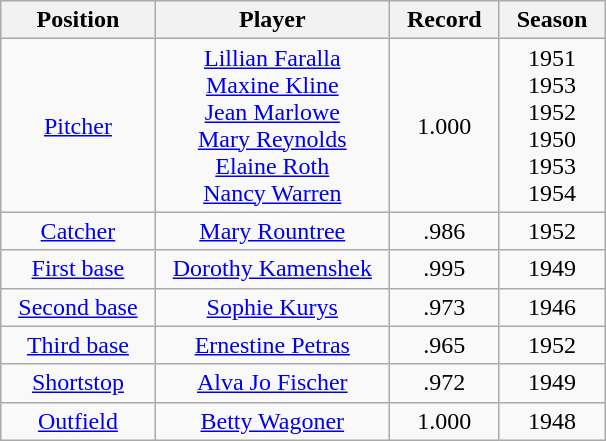<table class="wikitable">
<tr>
<th>Position</th>
<th>Player</th>
<th>  Record  </th>
<th>  Season  </th>
</tr>
<tr align=center>
<td><a href='#'>Pitcher</a></td>
<td><a href='#'>Lillian Faralla</a><br><a href='#'>Maxine Kline</a><br><a href='#'>Jean Marlowe</a><br><a href='#'>Mary Reynolds</a><br><a href='#'>Elaine Roth</a><br><a href='#'>Nancy Warren</a></td>
<td>1.000</td>
<td>1951<br>1953<br>1952<br>1950<br>1953<br>1954</td>
</tr>
<tr align=center>
<td><a href='#'>Catcher</a></td>
<td><a href='#'>Mary Rountree</a></td>
<td>.986</td>
<td>1952</td>
</tr>
<tr align=center>
<td><a href='#'>First base</a></td>
<td>   <a href='#'>Dorothy Kamenshek</a>  </td>
<td>.995</td>
<td>1949</td>
</tr>
<tr align=center>
<td>  <a href='#'>Second base</a>  </td>
<td><a href='#'>Sophie Kurys</a></td>
<td>.973</td>
<td>1946</td>
</tr>
<tr align=center>
<td><a href='#'>Third base</a></td>
<td><a href='#'>Ernestine Petras</a></td>
<td>.965</td>
<td>1952</td>
</tr>
<tr align=center>
<td><a href='#'>Shortstop</a></td>
<td><a href='#'>Alva Jo Fischer</a></td>
<td>.972</td>
<td>1949</td>
</tr>
<tr align=center>
<td><a href='#'>Outfield</a></td>
<td><a href='#'>Betty Wagoner</a></td>
<td>1.000</td>
<td>1948</td>
</tr>
</table>
